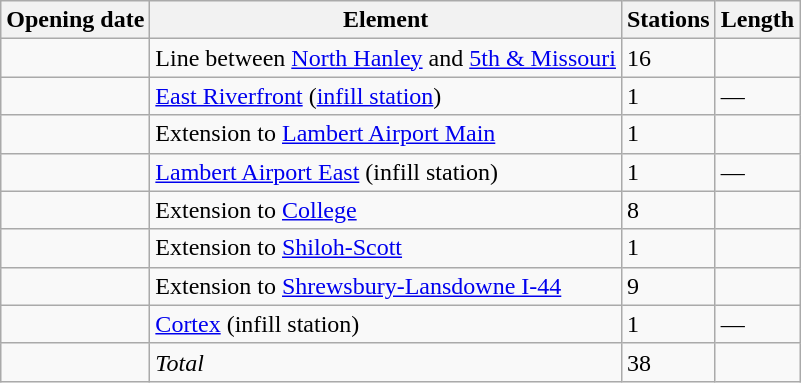<table class="wikitable">
<tr>
<th>Opening date</th>
<th>Element</th>
<th>Stations</th>
<th>Length</th>
</tr>
<tr>
<td></td>
<td>Line between <a href='#'>North Hanley</a> and <a href='#'>5th & Missouri</a></td>
<td>16</td>
<td></td>
</tr>
<tr>
<td></td>
<td><a href='#'>East Riverfront</a> (<a href='#'>infill station</a>)</td>
<td>1</td>
<td>—</td>
</tr>
<tr>
<td></td>
<td>Extension to <a href='#'>Lambert Airport Main</a></td>
<td>1</td>
<td></td>
</tr>
<tr>
<td></td>
<td><a href='#'>Lambert Airport East</a> (infill station)</td>
<td>1</td>
<td>—</td>
</tr>
<tr>
<td></td>
<td>Extension to <a href='#'>College</a></td>
<td>8</td>
<td></td>
</tr>
<tr>
<td></td>
<td>Extension to <a href='#'>Shiloh-Scott</a></td>
<td>1</td>
<td></td>
</tr>
<tr>
<td></td>
<td>Extension to <a href='#'>Shrewsbury-Lansdowne I-44</a></td>
<td>9</td>
<td></td>
</tr>
<tr>
<td></td>
<td><a href='#'>Cortex</a> (infill station)</td>
<td>1</td>
<td>—</td>
</tr>
<tr>
<td></td>
<td><em>Total</em></td>
<td>38</td>
<td></td>
</tr>
</table>
